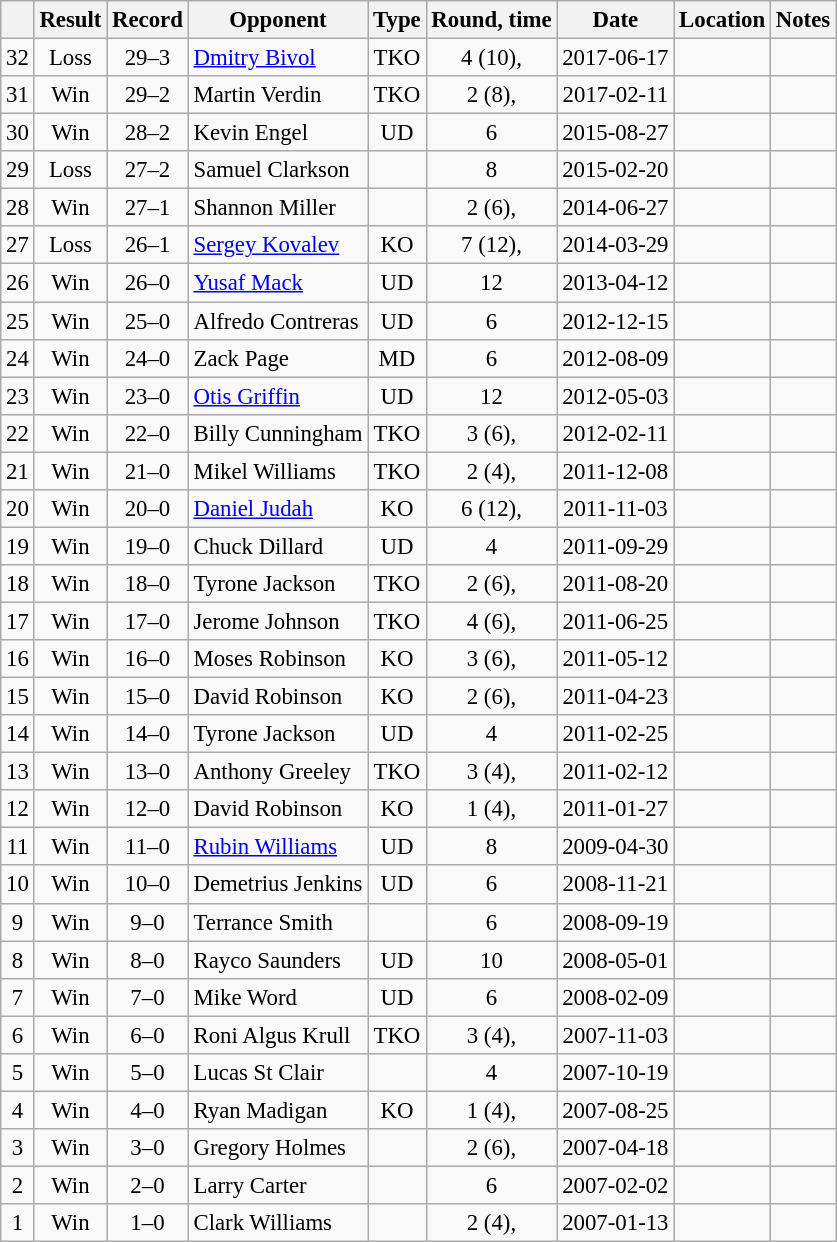<table class="wikitable" style="text-align:center; font-size:95%">
<tr>
<th></th>
<th>Result</th>
<th>Record</th>
<th>Opponent</th>
<th>Type</th>
<th>Round, time</th>
<th>Date</th>
<th>Location</th>
<th>Notes</th>
</tr>
<tr>
<td>32</td>
<td>Loss</td>
<td>29–3</td>
<td style="text-align:left;"> <a href='#'>Dmitry Bivol</a></td>
<td>TKO</td>
<td>4 (10), </td>
<td>2017-06-17</td>
<td style="text-align:left;"> </td>
<td style="text-align:left;"></td>
</tr>
<tr>
<td>31</td>
<td>Win</td>
<td>29–2</td>
<td style="text-align:left;"> Martin Verdin</td>
<td>TKO</td>
<td>2 (8), </td>
<td>2017-02-11</td>
<td style="text-align:left;"> </td>
<td style="text-align:left;"></td>
</tr>
<tr>
<td>30</td>
<td>Win</td>
<td>28–2</td>
<td style="text-align:left;"> Kevin Engel</td>
<td>UD</td>
<td>6</td>
<td>2015-08-27</td>
<td style="text-align:left;"> </td>
<td style="text-align:left;"></td>
</tr>
<tr>
<td>29</td>
<td>Loss</td>
<td>27–2</td>
<td style="text-align:left;"> Samuel Clarkson</td>
<td></td>
<td>8</td>
<td>2015-02-20</td>
<td style="text-align:left;"> </td>
<td style="text-align:left;"></td>
</tr>
<tr>
<td>28</td>
<td>Win</td>
<td>27–1</td>
<td style="text-align:left;"> Shannon Miller</td>
<td></td>
<td>2 (6), </td>
<td>2014-06-27</td>
<td style="text-align:left;"> </td>
<td style="text-align:left;"></td>
</tr>
<tr>
<td>27</td>
<td>Loss</td>
<td>26–1</td>
<td style="text-align:left;"> <a href='#'>Sergey Kovalev</a></td>
<td>KO</td>
<td>7 (12), </td>
<td>2014-03-29</td>
<td style="text-align:left;"> </td>
<td style="text-align:left;"></td>
</tr>
<tr>
<td>26</td>
<td>Win</td>
<td>26–0</td>
<td style="text-align:left;"> <a href='#'>Yusaf Mack</a></td>
<td>UD</td>
<td>12</td>
<td>2013-04-12</td>
<td style="text-align:left;"> </td>
<td style="text-align:left;"></td>
</tr>
<tr>
<td>25</td>
<td>Win</td>
<td>25–0</td>
<td style="text-align:left;"> Alfredo Contreras</td>
<td>UD</td>
<td>6</td>
<td>2012-12-15</td>
<td style="text-align:left;"> </td>
<td style="text-align:left;"></td>
</tr>
<tr>
<td>24</td>
<td>Win</td>
<td>24–0</td>
<td style="text-align:left;"> Zack Page</td>
<td>MD</td>
<td>6</td>
<td>2012-08-09</td>
<td style="text-align:left;"> </td>
<td style="text-align:left;"></td>
</tr>
<tr>
<td>23</td>
<td>Win</td>
<td>23–0</td>
<td style="text-align:left;"> <a href='#'>Otis Griffin</a></td>
<td>UD</td>
<td>12</td>
<td>2012-05-03</td>
<td style="text-align:left;"> </td>
<td style="text-align:left;"></td>
</tr>
<tr>
<td>22</td>
<td>Win</td>
<td>22–0</td>
<td style="text-align:left;"> Billy Cunningham</td>
<td>TKO</td>
<td>3 (6), </td>
<td>2012-02-11</td>
<td style="text-align:left;"> </td>
<td style="text-align:left;"></td>
</tr>
<tr>
<td>21</td>
<td>Win</td>
<td>21–0</td>
<td style="text-align:left;"> Mikel Williams</td>
<td>TKO</td>
<td>2 (4), </td>
<td>2011-12-08</td>
<td style="text-align:left;"> </td>
<td style="text-align:left;"></td>
</tr>
<tr>
<td>20</td>
<td>Win</td>
<td>20–0</td>
<td style="text-align:left;"> <a href='#'>Daniel Judah</a></td>
<td>KO</td>
<td>6 (12), </td>
<td>2011-11-03</td>
<td style="text-align:left;"> </td>
<td style="text-align:left;"></td>
</tr>
<tr>
<td>19</td>
<td>Win</td>
<td>19–0</td>
<td style="text-align:left;"> Chuck Dillard</td>
<td>UD</td>
<td>4</td>
<td>2011-09-29</td>
<td style="text-align:left;"> </td>
<td style="text-align:left;"></td>
</tr>
<tr>
<td>18</td>
<td>Win</td>
<td>18–0</td>
<td style="text-align:left;"> Tyrone Jackson</td>
<td>TKO</td>
<td>2 (6), </td>
<td>2011-08-20</td>
<td style="text-align:left;"> </td>
<td style="text-align:left;"></td>
</tr>
<tr>
<td>17</td>
<td>Win</td>
<td>17–0</td>
<td style="text-align:left;"> Jerome Johnson</td>
<td>TKO</td>
<td>4 (6), </td>
<td>2011-06-25</td>
<td style="text-align:left;"> </td>
<td style="text-align:left;"></td>
</tr>
<tr>
<td>16</td>
<td>Win</td>
<td>16–0</td>
<td style="text-align:left;"> Moses Robinson</td>
<td>KO</td>
<td>3 (6), </td>
<td>2011-05-12</td>
<td style="text-align:left;"> </td>
<td style="text-align:left;"></td>
</tr>
<tr>
<td>15</td>
<td>Win</td>
<td>15–0</td>
<td style="text-align:left;"> David Robinson</td>
<td>KO</td>
<td>2 (6), </td>
<td>2011-04-23</td>
<td style="text-align:left;"> </td>
<td style="text-align:left;"></td>
</tr>
<tr>
<td>14</td>
<td>Win</td>
<td>14–0</td>
<td style="text-align:left;"> Tyrone Jackson</td>
<td>UD</td>
<td>4</td>
<td>2011-02-25</td>
<td style="text-align:left;"> </td>
<td style="text-align:left;"></td>
</tr>
<tr>
<td>13</td>
<td>Win</td>
<td>13–0</td>
<td style="text-align:left;"> Anthony Greeley</td>
<td>TKO</td>
<td>3 (4), </td>
<td>2011-02-12</td>
<td style="text-align:left;"> </td>
<td style="text-align:left;"></td>
</tr>
<tr>
<td>12</td>
<td>Win</td>
<td>12–0</td>
<td style="text-align:left;"> David Robinson</td>
<td>KO</td>
<td>1 (4), </td>
<td>2011-01-27</td>
<td style="text-align:left;"> </td>
<td style="text-align:left;"></td>
</tr>
<tr>
<td>11</td>
<td>Win</td>
<td>11–0</td>
<td style="text-align:left;"> <a href='#'>Rubin Williams</a></td>
<td>UD</td>
<td>8</td>
<td>2009-04-30</td>
<td style="text-align:left;"> </td>
<td style="text-align:left;"></td>
</tr>
<tr>
<td>10</td>
<td>Win</td>
<td>10–0</td>
<td style="text-align:left;"> Demetrius Jenkins</td>
<td>UD</td>
<td>6</td>
<td>2008-11-21</td>
<td style="text-align:left;"> </td>
<td style="text-align:left;"></td>
</tr>
<tr>
<td>9</td>
<td>Win</td>
<td>9–0</td>
<td style="text-align:left;"> Terrance Smith</td>
<td></td>
<td>6</td>
<td>2008-09-19</td>
<td style="text-align:left;"> </td>
<td style="text-align:left;"></td>
</tr>
<tr>
<td>8</td>
<td>Win</td>
<td>8–0</td>
<td style="text-align:left;"> Rayco Saunders</td>
<td>UD</td>
<td>10</td>
<td>2008-05-01</td>
<td style="text-align:left;"> </td>
<td style="text-align:left;"></td>
</tr>
<tr>
<td>7</td>
<td>Win</td>
<td>7–0</td>
<td style="text-align:left;"> Mike Word</td>
<td>UD</td>
<td>6</td>
<td>2008-02-09</td>
<td style="text-align:left;"> </td>
<td style="text-align:left;"></td>
</tr>
<tr>
<td>6</td>
<td>Win</td>
<td>6–0</td>
<td style="text-align:left;"> Roni Algus Krull</td>
<td>TKO</td>
<td>3 (4), </td>
<td>2007-11-03</td>
<td style="text-align:left;"> </td>
<td style="text-align:left;"></td>
</tr>
<tr>
<td>5</td>
<td>Win</td>
<td>5–0</td>
<td style="text-align:left;"> Lucas St Clair</td>
<td></td>
<td>4</td>
<td>2007-10-19</td>
<td style="text-align:left;"> </td>
<td style="text-align:left;"></td>
</tr>
<tr>
<td>4</td>
<td>Win</td>
<td>4–0</td>
<td style="text-align:left;"> Ryan Madigan</td>
<td>KO</td>
<td>1 (4), </td>
<td>2007-08-25</td>
<td style="text-align:left;"> </td>
<td style="text-align:left;"></td>
</tr>
<tr>
<td>3</td>
<td>Win</td>
<td>3–0</td>
<td style="text-align:left;"> Gregory Holmes</td>
<td></td>
<td>2 (6), </td>
<td>2007-04-18</td>
<td style="text-align:left;"> </td>
<td style="text-align:left;"></td>
</tr>
<tr>
<td>2</td>
<td>Win</td>
<td>2–0</td>
<td style="text-align:left;"> Larry Carter</td>
<td></td>
<td>6</td>
<td>2007-02-02</td>
<td style="text-align:left;"> </td>
<td style="text-align:left;"></td>
</tr>
<tr>
<td>1</td>
<td>Win</td>
<td>1–0</td>
<td style="text-align:left;"> Clark Williams</td>
<td></td>
<td>2 (4), </td>
<td>2007-01-13</td>
<td style="text-align:left;"> </td>
<td style="text-align:left;"></td>
</tr>
</table>
